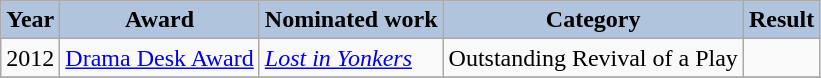<table class="wikitable">
<tr>
<th style="background:#B0C4DE;">Year</th>
<th style="background:#B0C4DE;">Award</th>
<th style="background:#B0C4DE;">Nominated work</th>
<th style="background:#B0C4DE;">Category</th>
<th style="background:#B0C4DE;">Result</th>
</tr>
<tr>
<td>2012</td>
<td><a href='#'>Drama Desk Award</a></td>
<td><em><a href='#'>Lost in Yonkers</a></em></td>
<td>Outstanding Revival of a Play</td>
<td></td>
</tr>
<tr>
</tr>
</table>
